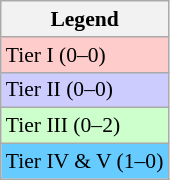<table class="wikitable" style="font-size:90%;">
<tr>
<th>Legend</th>
</tr>
<tr>
<td style="background:#fcc;">Tier I (0–0)</td>
</tr>
<tr>
<td style="background:#ccf;">Tier II (0–0)</td>
</tr>
<tr>
<td style="background:#cfc;">Tier III (0–2)</td>
</tr>
<tr>
<td style="background:#6cf;">Tier IV & V (1–0)</td>
</tr>
</table>
